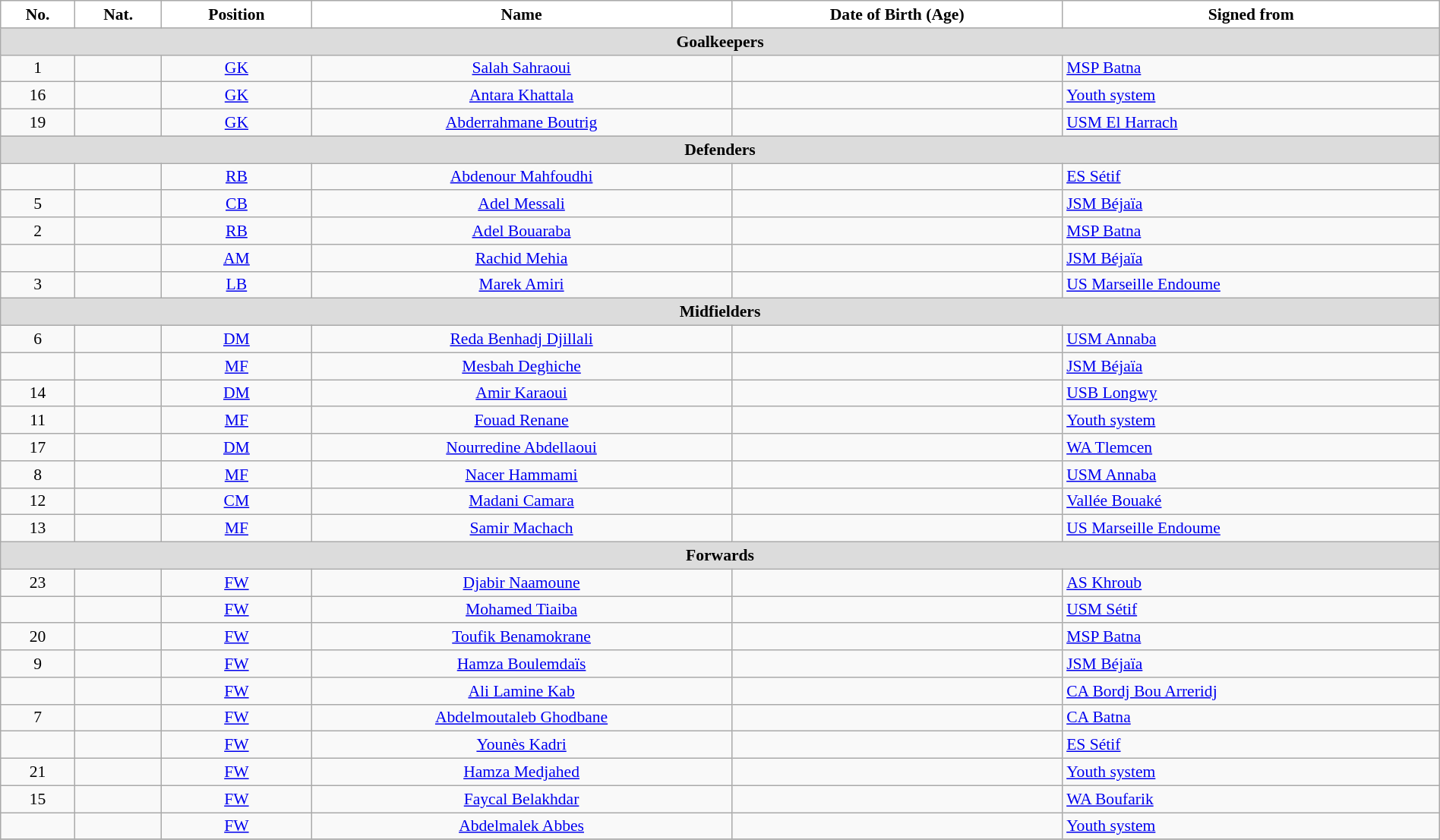<table class="wikitable" style="text-align:center; font-size:90%; width:100%">
<tr>
<th style="background:white; color:black; text-align:center;">No.</th>
<th style="background:white; color:black; text-align:center;">Nat.</th>
<th style="background:white; color:black; text-align:center;">Position</th>
<th style="background:white; color:black; text-align:center;">Name</th>
<th style="background:white; color:black; text-align:center;">Date of Birth (Age)</th>
<th style="background:white; color:black; text-align:center;">Signed from</th>
</tr>
<tr>
<th colspan=10 style="background:#DCDCDC; text-align:center;">Goalkeepers</th>
</tr>
<tr>
<td>1</td>
<td></td>
<td><a href='#'>GK</a></td>
<td><a href='#'>Salah Sahraoui</a></td>
<td></td>
<td style="text-align:left"> <a href='#'>MSP Batna</a></td>
</tr>
<tr>
<td>16</td>
<td></td>
<td><a href='#'>GK</a></td>
<td><a href='#'>Antara Khattala</a></td>
<td></td>
<td style="text-align:left"> <a href='#'>Youth system</a></td>
</tr>
<tr>
<td>19</td>
<td></td>
<td><a href='#'>GK</a></td>
<td><a href='#'>Abderrahmane Boutrig</a></td>
<td></td>
<td style="text-align:left"> <a href='#'>USM El Harrach</a></td>
</tr>
<tr>
<th colspan=10 style="background:#DCDCDC; text-align:center;">Defenders</th>
</tr>
<tr>
<td></td>
<td></td>
<td><a href='#'>RB</a></td>
<td><a href='#'>Abdenour Mahfoudhi</a></td>
<td></td>
<td style="text-align:left"> <a href='#'>ES Sétif</a></td>
</tr>
<tr>
<td>5</td>
<td></td>
<td><a href='#'>CB</a></td>
<td><a href='#'>Adel Messali</a></td>
<td></td>
<td style="text-align:left"> <a href='#'>JSM Béjaïa</a></td>
</tr>
<tr>
<td>2</td>
<td></td>
<td><a href='#'>RB</a></td>
<td><a href='#'>Adel Bouaraba</a></td>
<td></td>
<td style="text-align:left"> <a href='#'>MSP Batna</a></td>
</tr>
<tr>
<td></td>
<td></td>
<td><a href='#'>AM</a></td>
<td><a href='#'>Rachid Mehia</a></td>
<td></td>
<td style="text-align:left"> <a href='#'>JSM Béjaïa</a></td>
</tr>
<tr>
<td>3</td>
<td></td>
<td><a href='#'>LB</a></td>
<td><a href='#'>Marek Amiri</a></td>
<td></td>
<td style="text-align:left"> <a href='#'>US Marseille Endoume</a></td>
</tr>
<tr>
<th colspan=10 style="background:#DCDCDC; text-align:center;">Midfielders</th>
</tr>
<tr>
<td>6</td>
<td></td>
<td><a href='#'>DM</a></td>
<td><a href='#'>Reda Benhadj Djillali</a></td>
<td></td>
<td style="text-align:left"> <a href='#'>USM Annaba</a></td>
</tr>
<tr>
<td></td>
<td></td>
<td><a href='#'>MF</a></td>
<td><a href='#'>Mesbah Deghiche</a></td>
<td></td>
<td style="text-align:left"> <a href='#'>JSM Béjaïa</a></td>
</tr>
<tr>
<td>14</td>
<td></td>
<td><a href='#'>DM</a></td>
<td><a href='#'>Amir Karaoui</a></td>
<td></td>
<td style="text-align:left"> <a href='#'>USB Longwy</a></td>
</tr>
<tr>
<td>11</td>
<td></td>
<td><a href='#'>MF</a></td>
<td><a href='#'>Fouad Renane</a></td>
<td></td>
<td style="text-align:left"> <a href='#'>Youth system</a></td>
</tr>
<tr>
<td>17</td>
<td></td>
<td><a href='#'>DM</a></td>
<td><a href='#'>Nourredine Abdellaoui</a></td>
<td></td>
<td style="text-align:left"> <a href='#'>WA Tlemcen</a></td>
</tr>
<tr>
<td>8</td>
<td></td>
<td><a href='#'>MF</a></td>
<td><a href='#'>Nacer Hammami</a></td>
<td></td>
<td style="text-align:left"> <a href='#'>USM Annaba</a></td>
</tr>
<tr>
<td>12</td>
<td></td>
<td><a href='#'>CM</a></td>
<td><a href='#'>Madani Camara</a></td>
<td></td>
<td style="text-align:left"> <a href='#'>Vallée Bouaké</a></td>
</tr>
<tr>
<td>13</td>
<td></td>
<td><a href='#'>MF</a></td>
<td><a href='#'>Samir Machach</a></td>
<td></td>
<td style="text-align:left"> <a href='#'>US Marseille Endoume</a></td>
</tr>
<tr>
<th colspan=10 style="background:#DCDCDC; text-align:center;">Forwards</th>
</tr>
<tr>
<td>23</td>
<td></td>
<td><a href='#'>FW</a></td>
<td><a href='#'>Djabir Naamoune</a></td>
<td></td>
<td style="text-align:left"> <a href='#'>AS Khroub</a></td>
</tr>
<tr>
<td></td>
<td></td>
<td><a href='#'>FW</a></td>
<td><a href='#'>Mohamed Tiaiba</a></td>
<td></td>
<td style="text-align:left"> <a href='#'>USM Sétif</a></td>
</tr>
<tr>
<td>20</td>
<td></td>
<td><a href='#'>FW</a></td>
<td><a href='#'>Toufik Benamokrane</a></td>
<td></td>
<td style="text-align:left"> <a href='#'>MSP Batna</a></td>
</tr>
<tr>
<td>9</td>
<td></td>
<td><a href='#'>FW</a></td>
<td><a href='#'>Hamza Boulemdaïs</a></td>
<td></td>
<td style="text-align:left"> <a href='#'>JSM Béjaïa</a></td>
</tr>
<tr>
<td></td>
<td></td>
<td><a href='#'>FW</a></td>
<td><a href='#'>Ali Lamine Kab</a></td>
<td></td>
<td style="text-align:left"> <a href='#'>CA Bordj Bou Arreridj</a></td>
</tr>
<tr>
<td>7</td>
<td></td>
<td><a href='#'>FW</a></td>
<td><a href='#'>Abdelmoutaleb Ghodbane</a></td>
<td></td>
<td style="text-align:left"> <a href='#'>CA Batna</a></td>
</tr>
<tr>
<td></td>
<td></td>
<td><a href='#'>FW</a></td>
<td><a href='#'>Younès Kadri</a></td>
<td></td>
<td style="text-align:left"> <a href='#'>ES Sétif</a></td>
</tr>
<tr>
<td>21</td>
<td></td>
<td><a href='#'>FW</a></td>
<td><a href='#'>Hamza Medjahed</a></td>
<td></td>
<td style="text-align:left"> <a href='#'>Youth system</a></td>
</tr>
<tr>
<td>15</td>
<td></td>
<td><a href='#'>FW</a></td>
<td><a href='#'>Faycal Belakhdar</a></td>
<td></td>
<td style="text-align:left"> <a href='#'>WA Boufarik</a></td>
</tr>
<tr>
<td></td>
<td></td>
<td><a href='#'>FW</a></td>
<td><a href='#'>Abdelmalek Abbes</a></td>
<td></td>
<td style="text-align:left"> <a href='#'>Youth system</a></td>
</tr>
<tr>
</tr>
</table>
